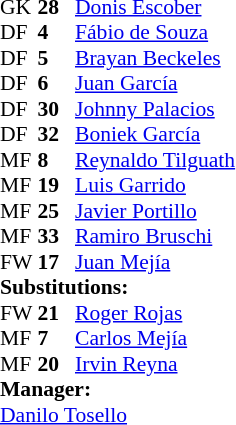<table style = "font-size: 90%" cellspacing = "0" cellpadding = "0">
<tr>
<td colspan = 4></td>
</tr>
<tr>
<th style="width:25px;"></th>
<th style="width:25px;"></th>
</tr>
<tr>
<td>GK</td>
<td><strong>28</strong></td>
<td> <a href='#'>Donis Escober</a></td>
</tr>
<tr>
<td>DF</td>
<td><strong>4</strong></td>
<td> <a href='#'>Fábio de Souza</a></td>
</tr>
<tr>
<td>DF</td>
<td><strong>5</strong></td>
<td> <a href='#'>Brayan Beckeles</a></td>
</tr>
<tr>
<td>DF</td>
<td><strong>6</strong></td>
<td> <a href='#'>Juan García</a></td>
</tr>
<tr>
<td>DF</td>
<td><strong>30</strong></td>
<td> <a href='#'>Johnny Palacios</a></td>
</tr>
<tr>
<td>DF</td>
<td><strong>32</strong></td>
<td> <a href='#'>Boniek García</a></td>
</tr>
<tr>
<td>MF</td>
<td><strong>8</strong></td>
<td> <a href='#'>Reynaldo Tilguath</a></td>
<td></td>
<td></td>
</tr>
<tr>
<td>MF</td>
<td><strong>19</strong></td>
<td> <a href='#'>Luis Garrido</a></td>
</tr>
<tr>
<td>MF</td>
<td><strong>25</strong></td>
<td> <a href='#'>Javier Portillo</a></td>
<td></td>
<td></td>
</tr>
<tr>
<td>MF</td>
<td><strong>33</strong></td>
<td> <a href='#'>Ramiro Bruschi</a></td>
<td></td>
<td></td>
</tr>
<tr>
<td>FW</td>
<td><strong>17</strong></td>
<td> <a href='#'>Juan Mejía</a></td>
<td></td>
<td></td>
</tr>
<tr>
<td colspan = 3><strong>Substitutions:</strong></td>
</tr>
<tr>
<td>FW</td>
<td><strong>21</strong></td>
<td> <a href='#'>Roger Rojas</a></td>
<td></td>
<td></td>
</tr>
<tr>
<td>MF</td>
<td><strong>7</strong></td>
<td> <a href='#'>Carlos Mejía</a></td>
<td></td>
<td></td>
</tr>
<tr>
<td>MF</td>
<td><strong>20</strong></td>
<td> <a href='#'>Irvin Reyna</a></td>
<td></td>
<td></td>
</tr>
<tr>
<td colspan = 3><strong>Manager:</strong></td>
</tr>
<tr>
<td colspan = 3> <a href='#'>Danilo Tosello</a></td>
</tr>
</table>
